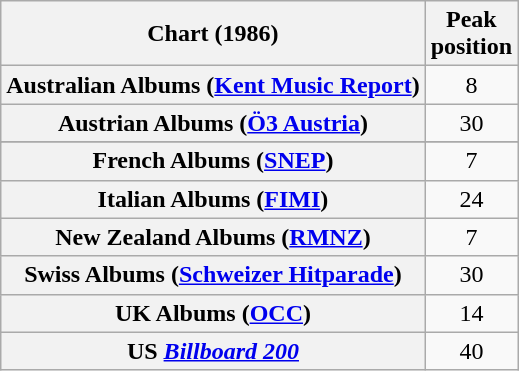<table class="wikitable plainrowheaders sortable" style="text-align:center">
<tr>
<th scope="col">Chart (1986)</th>
<th scope="col">Peak<br>position</th>
</tr>
<tr>
<th scope="row">Australian Albums (<a href='#'>Kent Music Report</a>)</th>
<td>8</td>
</tr>
<tr>
<th scope="row">Austrian Albums (<a href='#'>Ö3 Austria</a>)</th>
<td>30</td>
</tr>
<tr>
</tr>
<tr>
<th scope="row">French Albums (<a href='#'>SNEP</a>)</th>
<td>7</td>
</tr>
<tr>
<th scope="row">Italian Albums (<a href='#'>FIMI</a>)</th>
<td>24</td>
</tr>
<tr>
<th scope="row">New Zealand Albums (<a href='#'>RMNZ</a>)</th>
<td>7</td>
</tr>
<tr>
<th scope="row">Swiss Albums (<a href='#'>Schweizer Hitparade</a>)</th>
<td>30</td>
</tr>
<tr>
<th scope="row">UK Albums (<a href='#'>OCC</a>)</th>
<td>14</td>
</tr>
<tr>
<th scope="row">US <em><a href='#'>Billboard 200</a></em></th>
<td>40</td>
</tr>
</table>
